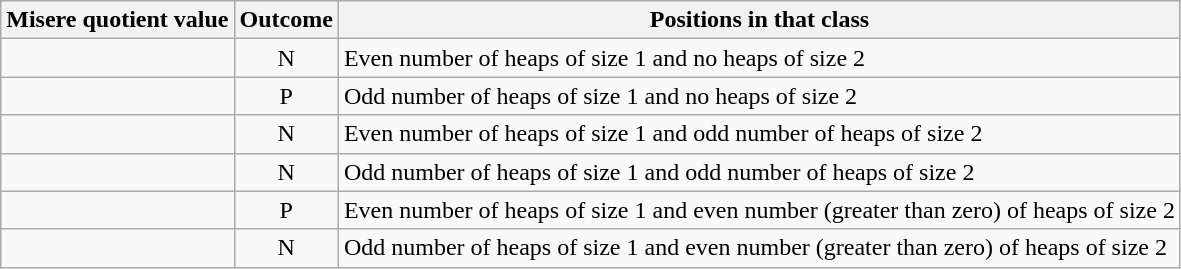<table class=wikitable>
<tr>
<th>Misere quotient value</th>
<th>Outcome</th>
<th>Positions in that class</th>
</tr>
<tr align>
<td style="text-align:center"></td>
<td style="text-align:center">N</td>
<td>Even number of heaps of size 1 and no heaps of size 2</td>
</tr>
<tr>
<td style="text-align:center"></td>
<td style="text-align:center">P</td>
<td>Odd number of heaps of size 1 and no heaps of size 2</td>
</tr>
<tr>
<td style="text-align:center"></td>
<td style="text-align:center">N</td>
<td>Even number of heaps of size 1 and odd number of heaps of size 2</td>
</tr>
<tr>
<td style="text-align:center"></td>
<td style="text-align:center">N</td>
<td>Odd number of heaps of size 1 and odd number of heaps of size 2</td>
</tr>
<tr>
<td style="text-align:center"></td>
<td style="text-align:center">P</td>
<td>Even number of heaps of size 1 and even number (greater than zero) of heaps of size 2</td>
</tr>
<tr>
<td style="text-align:center"></td>
<td style="text-align:center">N</td>
<td>Odd number of heaps of size 1 and even number (greater than zero) of heaps of size 2</td>
</tr>
</table>
